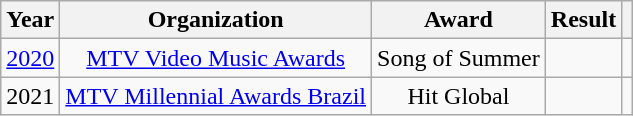<table class="wikitable plainrowheaders" style="text-align: center;">
<tr>
<th scope="col">Year</th>
<th scope="col">Organization</th>
<th scope="col">Award</th>
<th scope="col">Result</th>
<th scope="col"></th>
</tr>
<tr>
<td rowspan="1"><a href='#'>2020</a></td>
<td><a href='#'>MTV Video Music Awards</a></td>
<td>Song of Summer</td>
<td></td>
<td></td>
</tr>
<tr>
<td rowspan="2">2021</td>
<td><a href='#'>MTV Millennial Awards Brazil</a></td>
<td>Hit Global</td>
<td></td>
<td></td>
</tr>
</table>
